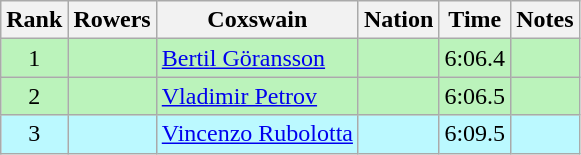<table class="wikitable sortable" style="text-align:center">
<tr>
<th>Rank</th>
<th>Rowers</th>
<th>Coxswain</th>
<th>Nation</th>
<th>Time</th>
<th>Notes</th>
</tr>
<tr bgcolor=bbf3bb>
<td>1</td>
<td></td>
<td align=left><a href='#'>Bertil Göransson</a></td>
<td align=left></td>
<td>6:06.4</td>
<td></td>
</tr>
<tr bgcolor=bbf3bb>
<td>2</td>
<td></td>
<td align=left><a href='#'>Vladimir Petrov</a></td>
<td align=left></td>
<td>6:06.5</td>
<td></td>
</tr>
<tr bgcolor=bbf9ff>
<td>3</td>
<td></td>
<td align=left><a href='#'>Vincenzo Rubolotta</a></td>
<td align=left></td>
<td>6:09.5</td>
<td></td>
</tr>
</table>
